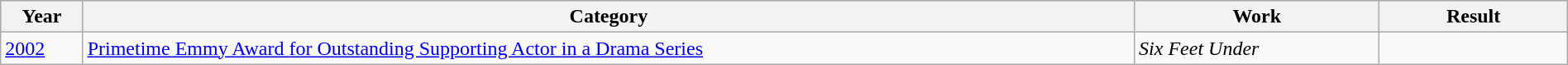<table class="wikitable plainrowheaders sortable" style="width:100%;">
<tr style="background:#ccc; text-align:center;">
<th scope="col" with=2%>Year</th>
<th scope="col" style="min-width: 140px; max-width: 165px;">Category</th>
<th scope="col" style="min-width: 110px; max-width: 120px;">Work</th>
<th scope="col" width=12%>Result</th>
</tr>
<tr>
<td><a href='#'>2002</a></td>
<td><a href='#'>Primetime Emmy Award for Outstanding Supporting Actor in a Drama Series</a></td>
<td><em>Six Feet Under</em></td>
<td></td>
</tr>
</table>
